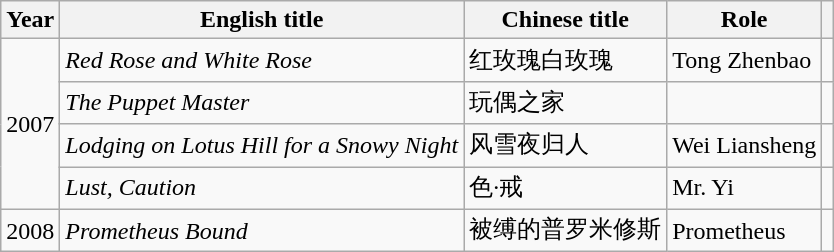<table class="wikitable sortable">
<tr>
<th>Year</th>
<th>English title</th>
<th>Chinese title</th>
<th>Role</th>
<th class="unsortable"></th>
</tr>
<tr>
<td rowspan=4>2007</td>
<td><em>Red Rose and White Rose</em></td>
<td>红玫瑰白玫瑰</td>
<td>Tong Zhenbao</td>
<td></td>
</tr>
<tr>
<td><em>The Puppet Master</em></td>
<td>玩偶之家</td>
<td></td>
<td></td>
</tr>
<tr>
<td><em>Lodging on Lotus Hill for a Snowy Night </em></td>
<td>风雪夜归人</td>
<td>Wei Liansheng</td>
<td></td>
</tr>
<tr>
<td><em>Lust, Caution</em></td>
<td>色·戒</td>
<td>Mr. Yi</td>
<td></td>
</tr>
<tr>
<td>2008</td>
<td><em>Prometheus Bound</em></td>
<td>被缚的普罗米修斯</td>
<td>Prometheus</td>
<td></td>
</tr>
</table>
